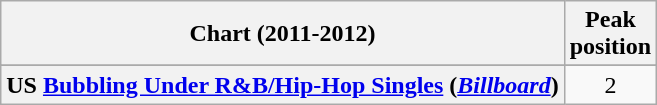<table class="wikitable sortable plainrowheaders" style="text-align:center">
<tr>
<th scope="col">Chart (2011-2012)</th>
<th scope="col">Peak<br>position</th>
</tr>
<tr>
</tr>
<tr>
<th scope="row">US <a href='#'>Bubbling Under R&B/Hip-Hop Singles</a> (<em><a href='#'>Billboard</a></em>)</th>
<td>2</td>
</tr>
</table>
